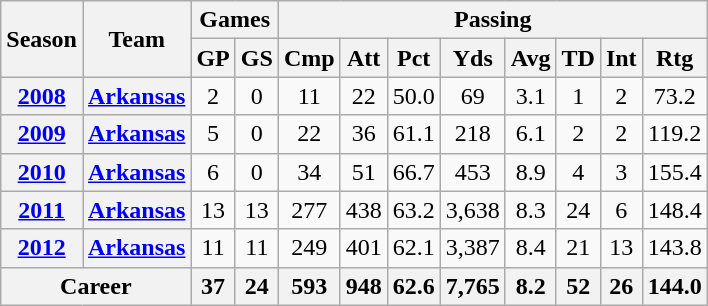<table class="wikitable" style="text-align: center;">
<tr>
<th rowspan="2">Season</th>
<th rowspan="2">Team</th>
<th colspan="2">Games</th>
<th colspan="8">Passing</th>
</tr>
<tr>
<th>GP</th>
<th>GS</th>
<th>Cmp</th>
<th>Att</th>
<th>Pct</th>
<th>Yds</th>
<th>Avg</th>
<th>TD</th>
<th>Int</th>
<th>Rtg</th>
</tr>
<tr>
<th><a href='#'>2008</a></th>
<th><a href='#'>Arkansas</a></th>
<td>2</td>
<td>0</td>
<td>11</td>
<td>22</td>
<td>50.0</td>
<td>69</td>
<td>3.1</td>
<td>1</td>
<td>2</td>
<td>73.2</td>
</tr>
<tr>
<th><a href='#'>2009</a></th>
<th><a href='#'>Arkansas</a></th>
<td>5</td>
<td>0</td>
<td>22</td>
<td>36</td>
<td>61.1</td>
<td>218</td>
<td>6.1</td>
<td>2</td>
<td>2</td>
<td>119.2</td>
</tr>
<tr>
<th><a href='#'>2010</a></th>
<th><a href='#'>Arkansas</a></th>
<td>6</td>
<td>0</td>
<td>34</td>
<td>51</td>
<td>66.7</td>
<td>453</td>
<td>8.9</td>
<td>4</td>
<td>3</td>
<td>155.4</td>
</tr>
<tr>
<th><a href='#'>2011</a></th>
<th><a href='#'>Arkansas</a></th>
<td>13</td>
<td>13</td>
<td>277</td>
<td>438</td>
<td>63.2</td>
<td>3,638</td>
<td>8.3</td>
<td>24</td>
<td>6</td>
<td>148.4</td>
</tr>
<tr>
<th><a href='#'>2012</a></th>
<th><a href='#'>Arkansas</a></th>
<td>11</td>
<td>11</td>
<td>249</td>
<td>401</td>
<td>62.1</td>
<td>3,387</td>
<td>8.4</td>
<td>21</td>
<td>13</td>
<td>143.8</td>
</tr>
<tr>
<th colspan="2">Career</th>
<th>37</th>
<th>24</th>
<th>593</th>
<th>948</th>
<th>62.6</th>
<th>7,765</th>
<th>8.2</th>
<th>52</th>
<th>26</th>
<th>144.0</th>
</tr>
</table>
